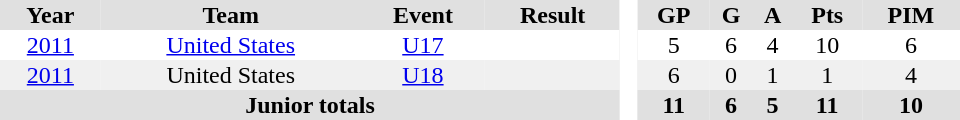<table border="0" cellpadding="1" cellspacing="0" style="text-align:center; width:40em">
<tr ALIGN="center" bgcolor="#e0e0e0">
<th>Year</th>
<th>Team</th>
<th>Event</th>
<th>Result</th>
<th rowspan="99" bgcolor="#ffffff"> </th>
<th>GP</th>
<th>G</th>
<th>A</th>
<th>Pts</th>
<th>PIM</th>
</tr>
<tr>
<td><a href='#'>2011</a></td>
<td><a href='#'>United States</a></td>
<td><a href='#'>U17</a></td>
<td></td>
<td>5</td>
<td>6</td>
<td>4</td>
<td>10</td>
<td>6</td>
</tr>
<tr bgcolor="#f0f0f0">
<td><a href='#'>2011</a></td>
<td>United States</td>
<td><a href='#'>U18</a></td>
<td></td>
<td>6</td>
<td>0</td>
<td>1</td>
<td>1</td>
<td>4</td>
</tr>
<tr bgcolor="#e0e0e0">
<th colspan="4">Junior totals</th>
<th>11</th>
<th>6</th>
<th>5</th>
<th>11</th>
<th>10</th>
</tr>
</table>
